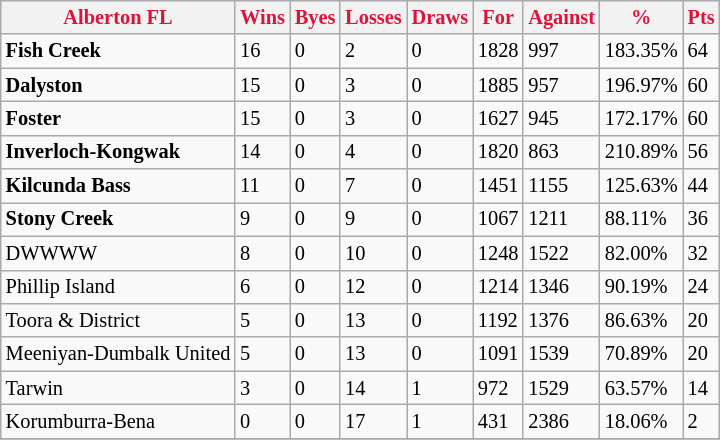<table style="font-size: 85%; text-align: left;" class="wikitable">
<tr>
<th style="color:crimson">Alberton FL</th>
<th style="color:crimson">Wins</th>
<th style="color:crimson">Byes</th>
<th style="color:crimson">Losses</th>
<th style="color:crimson">Draws</th>
<th style="color:crimson">For</th>
<th style="color:crimson">Against</th>
<th style="color:crimson">%</th>
<th style="color:crimson">Pts</th>
</tr>
<tr>
<td><strong>	Fish Creek	</strong></td>
<td>16</td>
<td>0</td>
<td>2</td>
<td>0</td>
<td>1828</td>
<td>997</td>
<td>183.35%</td>
<td>64</td>
</tr>
<tr>
<td><strong>	Dalyston	</strong></td>
<td>15</td>
<td>0</td>
<td>3</td>
<td>0</td>
<td>1885</td>
<td>957</td>
<td>196.97%</td>
<td>60</td>
</tr>
<tr>
<td><strong>	Foster	</strong></td>
<td>15</td>
<td>0</td>
<td>3</td>
<td>0</td>
<td>1627</td>
<td>945</td>
<td>172.17%</td>
<td>60</td>
</tr>
<tr>
<td><strong>	Inverloch-Kongwak	</strong></td>
<td>14</td>
<td>0</td>
<td>4</td>
<td>0</td>
<td>1820</td>
<td>863</td>
<td>210.89%</td>
<td>56</td>
</tr>
<tr>
<td><strong>	Kilcunda Bass	</strong></td>
<td>11</td>
<td>0</td>
<td>7</td>
<td>0</td>
<td>1451</td>
<td>1155</td>
<td>125.63%</td>
<td>44</td>
</tr>
<tr>
<td><strong>	Stony Creek</strong></td>
<td>9</td>
<td>0</td>
<td>9</td>
<td>0</td>
<td>1067</td>
<td>1211</td>
<td>88.11%</td>
<td>36</td>
</tr>
<tr>
<td>DWWWW</td>
<td>8</td>
<td>0</td>
<td>10</td>
<td>0</td>
<td>1248</td>
<td>1522</td>
<td>82.00%</td>
<td>32</td>
</tr>
<tr>
<td>Phillip Island</td>
<td>6</td>
<td>0</td>
<td>12</td>
<td>0</td>
<td>1214</td>
<td>1346</td>
<td>90.19%</td>
<td>24</td>
</tr>
<tr>
<td>Toora & District</td>
<td>5</td>
<td>0</td>
<td>13</td>
<td>0</td>
<td>1192</td>
<td>1376</td>
<td>86.63%</td>
<td>20</td>
</tr>
<tr>
<td>Meeniyan-Dumbalk United</td>
<td>5</td>
<td>0</td>
<td>13</td>
<td>0</td>
<td>1091</td>
<td>1539</td>
<td>70.89%</td>
<td>20</td>
</tr>
<tr>
<td>Tarwin</td>
<td>3</td>
<td>0</td>
<td>14</td>
<td>1</td>
<td>972</td>
<td>1529</td>
<td>63.57%</td>
<td>14</td>
</tr>
<tr>
<td>Korumburra-Bena</td>
<td>0</td>
<td>0</td>
<td>17</td>
<td>1</td>
<td>431</td>
<td>2386</td>
<td>18.06%</td>
<td>2</td>
</tr>
<tr>
</tr>
</table>
